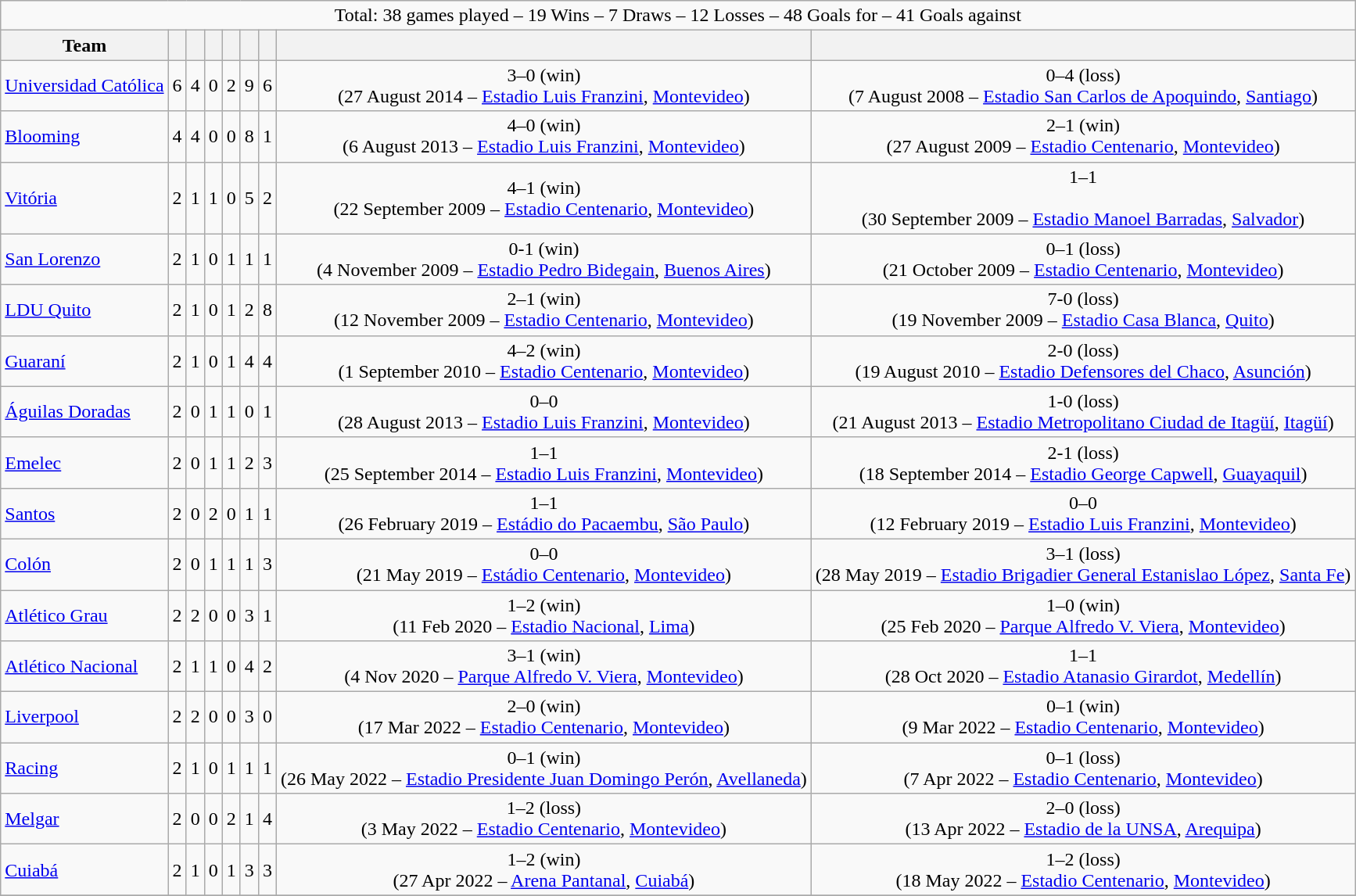<table class="wikitable" style="text-align: center;">
<tr>
<td colspan=9>Total: 38 games played – 19 Wins – 7 Draws – 12 Losses – 48 Goals for – 41 Goals against</td>
</tr>
<tr>
<th>Team</th>
<th></th>
<th></th>
<th></th>
<th></th>
<th></th>
<th></th>
<th></th>
<th></th>
</tr>
<tr>
<td align="left"> <a href='#'>Universidad Católica</a></td>
<td>6</td>
<td>4</td>
<td>0</td>
<td>2</td>
<td>9</td>
<td>6</td>
<td>3–0 (win) <br>(27 August 2014 – <a href='#'>Estadio Luis Franzini</a>, <a href='#'>Montevideo</a>)</td>
<td>0–4 (loss) <br>(7 August 2008 – <a href='#'>Estadio San Carlos de Apoquindo</a>, <a href='#'>Santiago</a>)</td>
</tr>
<tr>
<td align="left"> <a href='#'>Blooming</a></td>
<td>4</td>
<td>4</td>
<td>0</td>
<td>0</td>
<td>8</td>
<td>1</td>
<td>4–0 (win) <br> (6 August 2013 – <a href='#'>Estadio Luis Franzini</a>, <a href='#'>Montevideo</a>)</td>
<td>2–1 (win) <br> (27 August 2009 – <a href='#'>Estadio Centenario</a>, <a href='#'>Montevideo</a>)</td>
</tr>
<tr>
<td align="left"> <a href='#'>Vitória</a></td>
<td>2</td>
<td>1</td>
<td>1</td>
<td>0</td>
<td>5</td>
<td>2</td>
<td>4–1 (win) <br> (22 September 2009 – <a href='#'>Estadio Centenario</a>, <a href='#'>Montevideo</a>)</td>
<td>1–1 <br><br>(30 September 2009 – <a href='#'>Estadio Manoel Barradas</a>, <a href='#'>Salvador</a>)</td>
</tr>
<tr>
<td align="left"> <a href='#'>San Lorenzo</a></td>
<td>2</td>
<td>1</td>
<td>0</td>
<td>1</td>
<td>1</td>
<td>1</td>
<td>0-1 (win) <br> (4 November 2009 – <a href='#'>Estadio Pedro Bidegain</a>, <a href='#'>Buenos Aires</a>)</td>
<td>0–1 (loss) <br> (21 October 2009 – <a href='#'>Estadio Centenario</a>, <a href='#'>Montevideo</a>)</td>
</tr>
<tr>
<td align="left"> <a href='#'>LDU Quito</a></td>
<td>2</td>
<td>1</td>
<td>0</td>
<td>1</td>
<td>2</td>
<td>8</td>
<td>2–1 (win) <br> (12 November 2009 – <a href='#'>Estadio Centenario</a>, <a href='#'>Montevideo</a>)</td>
<td>7-0 (loss) <br> (19 November 2009 – <a href='#'>Estadio Casa Blanca</a>, <a href='#'>Quito</a>)</td>
</tr>
<tr>
<td align="left"> <a href='#'>Guaraní</a></td>
<td>2</td>
<td>1</td>
<td>0</td>
<td>1</td>
<td>4</td>
<td>4</td>
<td>4–2 (win) <br> (1 September 2010 – <a href='#'>Estadio Centenario</a>, <a href='#'>Montevideo</a>)</td>
<td>2-0 (loss) <br> (19 August 2010 – <a href='#'>Estadio Defensores del Chaco</a>, <a href='#'>Asunción</a>)</td>
</tr>
<tr>
<td align="left"> <a href='#'>Águilas Doradas</a></td>
<td>2</td>
<td>0</td>
<td>1</td>
<td>1</td>
<td>0</td>
<td>1</td>
<td>0–0 <br> (28 August 2013 – <a href='#'>Estadio Luis Franzini</a>, <a href='#'>Montevideo</a>)</td>
<td>1-0 (loss) <br> (21 August 2013 – <a href='#'>Estadio Metropolitano Ciudad de Itagüí</a>, <a href='#'>Itagüí</a>)</td>
</tr>
<tr>
<td align="left"> <a href='#'>Emelec</a></td>
<td>2</td>
<td>0</td>
<td>1</td>
<td>1</td>
<td>2</td>
<td>3</td>
<td>1–1 <br> (25 September 2014 – <a href='#'>Estadio Luis Franzini</a>, <a href='#'>Montevideo</a>)</td>
<td>2-1 (loss) <br> (18 September 2014 – <a href='#'>Estadio George Capwell</a>, <a href='#'>Guayaquil</a>)</td>
</tr>
<tr>
<td align="left"> <a href='#'>Santos</a></td>
<td>2</td>
<td>0</td>
<td>2</td>
<td>0</td>
<td>1</td>
<td>1</td>
<td>1–1 <br> (26 February 2019 – <a href='#'>Estádio do Pacaembu</a>, <a href='#'>São Paulo</a>)</td>
<td>0–0 <br> (12 February 2019 – <a href='#'>Estadio Luis Franzini</a>, <a href='#'>Montevideo</a>)</td>
</tr>
<tr>
<td align="left"> <a href='#'>Colón</a></td>
<td>2</td>
<td>0</td>
<td>1</td>
<td>1</td>
<td>1</td>
<td>3</td>
<td>0–0 <br> (21 May 2019 – <a href='#'>Estádio Centenario</a>, <a href='#'>Montevideo</a>)</td>
<td>3–1 (loss) <br> (28 May 2019 – <a href='#'>Estadio Brigadier General Estanislao López</a>, <a href='#'>Santa Fe</a>)</td>
</tr>
<tr>
<td align="left"> <a href='#'>Atlético Grau</a></td>
<td>2</td>
<td>2</td>
<td>0</td>
<td>0</td>
<td>3</td>
<td>1</td>
<td>1–2 (win) <br> (11 Feb 2020 – <a href='#'>Estadio Nacional</a>, <a href='#'>Lima</a>)</td>
<td>1–0 (win) <br> (25 Feb 2020 – <a href='#'>Parque Alfredo V. Viera</a>, <a href='#'>Montevideo</a>)</td>
</tr>
<tr>
<td align="left"> <a href='#'>Atlético Nacional</a></td>
<td>2</td>
<td>1</td>
<td>1</td>
<td>0</td>
<td>4</td>
<td>2</td>
<td>3–1 (win) <br> (4 Nov 2020 – <a href='#'>Parque Alfredo V. Viera</a>, <a href='#'>Montevideo</a>)</td>
<td>1–1 <br> (28 Oct 2020 – <a href='#'>Estadio Atanasio Girardot</a>, <a href='#'>Medellín</a>)</td>
</tr>
<tr>
<td align="left"> <a href='#'>Liverpool</a></td>
<td>2</td>
<td>2</td>
<td>0</td>
<td>0</td>
<td>3</td>
<td>0</td>
<td>2–0 (win) <br> (17 Mar 2022 – <a href='#'>Estadio Centenario</a>, <a href='#'>Montevideo</a>)</td>
<td>0–1 (win)<br> (9 Mar 2022 – <a href='#'>Estadio Centenario</a>, <a href='#'>Montevideo</a>)</td>
</tr>
<tr>
<td align="left"> <a href='#'>Racing</a></td>
<td>2</td>
<td>1</td>
<td>0</td>
<td>1</td>
<td>1</td>
<td>1</td>
<td>0–1 (win) <br> (26 May 2022 – <a href='#'>Estadio Presidente Juan Domingo Perón</a>, <a href='#'>Avellaneda</a>)</td>
<td>0–1 (loss) <br> (7 Apr 2022 – <a href='#'>Estadio Centenario</a>, <a href='#'>Montevideo</a>)</td>
</tr>
<tr>
<td align="left"> <a href='#'>Melgar</a></td>
<td>2</td>
<td>0</td>
<td>0</td>
<td>2</td>
<td>1</td>
<td>4</td>
<td>1–2 (loss) <br> (3 May 2022 – <a href='#'>Estadio Centenario</a>, <a href='#'>Montevideo</a>)</td>
<td>2–0 (loss) <br> (13 Apr 2022 – <a href='#'>Estadio de la UNSA</a>, <a href='#'>Arequipa</a>)</td>
</tr>
<tr>
<td align="left"> <a href='#'>Cuiabá</a></td>
<td>2</td>
<td>1</td>
<td>0</td>
<td>1</td>
<td>3</td>
<td>3</td>
<td>1–2 (win) <br> (27 Apr 2022 – <a href='#'>Arena Pantanal</a>, <a href='#'>Cuiabá</a>)</td>
<td>1–2 (loss) <br> (18 May 2022 – <a href='#'>Estadio Centenario</a>, <a href='#'>Montevideo</a>)</td>
</tr>
<tr>
</tr>
</table>
